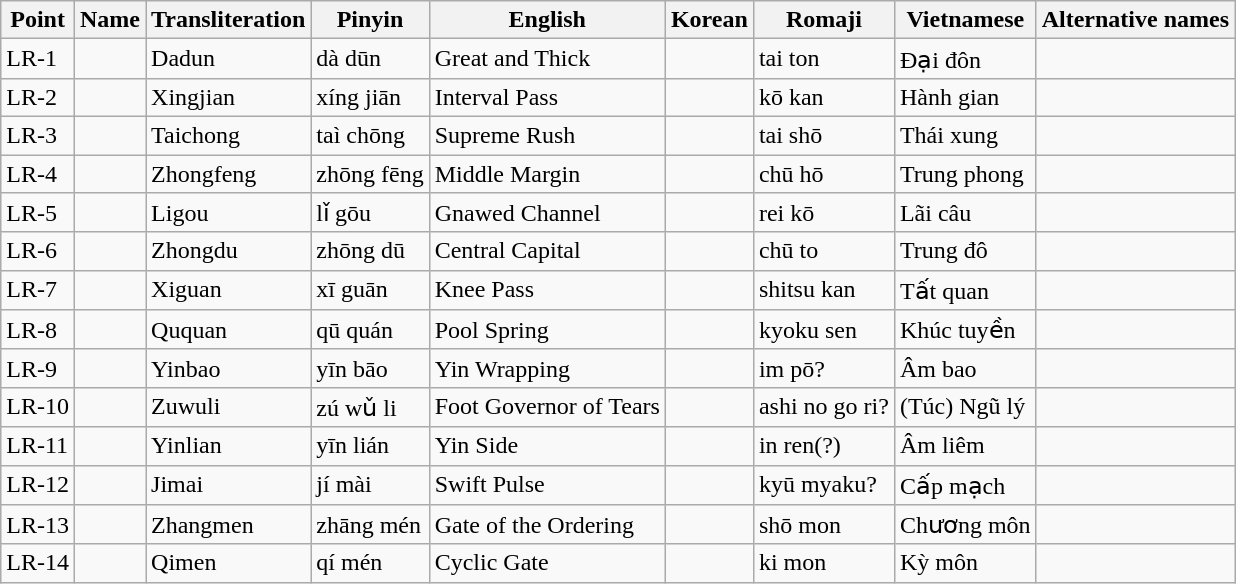<table class="wikitable">
<tr>
<th>Point</th>
<th>Name</th>
<th>Transliteration</th>
<th>Pinyin</th>
<th>English</th>
<th>Korean </th>
<th>Romaji</th>
<th>Vietnamese</th>
<th>Alternative names</th>
</tr>
<tr>
<td>LR-1</td>
<td></td>
<td>Dadun</td>
<td>dà dūn</td>
<td>Great and Thick</td>
<td></td>
<td>tai ton</td>
<td>Đại đôn</td>
<td></td>
</tr>
<tr>
<td>LR-2</td>
<td></td>
<td>Xingjian</td>
<td>xíng jiān</td>
<td>Interval Pass</td>
<td></td>
<td>kō kan</td>
<td>Hành gian</td>
<td></td>
</tr>
<tr>
<td>LR-3</td>
<td></td>
<td>Taichong</td>
<td>taì chōng</td>
<td>Supreme Rush</td>
<td></td>
<td>tai shō</td>
<td>Thái xung</td>
<td></td>
</tr>
<tr>
<td>LR-4</td>
<td></td>
<td>Zhongfeng</td>
<td>zhōng fēng</td>
<td>Middle Margin</td>
<td></td>
<td>chū hō</td>
<td>Trung phong</td>
<td></td>
</tr>
<tr>
<td>LR-5</td>
<td></td>
<td>Ligou</td>
<td>lǐ gōu</td>
<td>Gnawed Channel</td>
<td></td>
<td>rei kō</td>
<td>Lãi câu</td>
<td></td>
</tr>
<tr>
<td>LR-6</td>
<td></td>
<td>Zhongdu</td>
<td>zhōng dū</td>
<td>Central Capital</td>
<td></td>
<td>chū to</td>
<td>Trung đô</td>
<td></td>
</tr>
<tr>
<td>LR-7</td>
<td></td>
<td>Xiguan</td>
<td>xī guān</td>
<td>Knee Pass</td>
<td></td>
<td>shitsu kan</td>
<td>Tất quan</td>
<td></td>
</tr>
<tr>
<td>LR-8</td>
<td></td>
<td>Ququan</td>
<td>qū quán</td>
<td>Pool Spring</td>
<td></td>
<td>kyoku sen</td>
<td>Khúc tuyền</td>
<td></td>
</tr>
<tr>
<td>LR-9</td>
<td></td>
<td>Yinbao</td>
<td>yīn bāo</td>
<td>Yin Wrapping</td>
<td></td>
<td>im pō?</td>
<td>Âm bao</td>
<td></td>
</tr>
<tr>
<td>LR-10</td>
<td></td>
<td>Zuwuli</td>
<td>zú wǔ li</td>
<td>Foot Governor of Tears</td>
<td></td>
<td>ashi no go ri?</td>
<td>(Túc) Ngũ lý</td>
<td></td>
</tr>
<tr>
<td>LR-11</td>
<td></td>
<td>Yinlian</td>
<td>yīn lián</td>
<td>Yin Side</td>
<td></td>
<td>in ren(?)</td>
<td>Âm liêm</td>
<td></td>
</tr>
<tr>
<td>LR-12</td>
<td></td>
<td>Jimai</td>
<td>jí mài</td>
<td>Swift Pulse</td>
<td></td>
<td>kyū myaku?</td>
<td>Cấp mạch</td>
<td></td>
</tr>
<tr>
<td>LR-13</td>
<td></td>
<td>Zhangmen</td>
<td>zhāng mén</td>
<td>Gate of the Ordering</td>
<td></td>
<td>shō mon</td>
<td>Chương môn</td>
<td></td>
</tr>
<tr>
<td>LR-14</td>
<td></td>
<td>Qimen</td>
<td>qí mén</td>
<td>Cyclic Gate</td>
<td></td>
<td>ki mon</td>
<td>Kỳ môn</td>
<td></td>
</tr>
</table>
